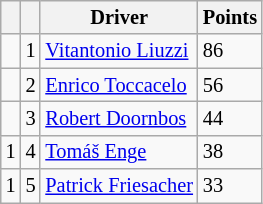<table class="wikitable" style="font-size: 85%;">
<tr>
<th></th>
<th></th>
<th>Driver</th>
<th>Points</th>
</tr>
<tr>
<td align="left"></td>
<td align="center">1</td>
<td> <a href='#'>Vitantonio Liuzzi</a></td>
<td>86</td>
</tr>
<tr>
<td align="left"></td>
<td align="center">2</td>
<td> <a href='#'>Enrico Toccacelo</a></td>
<td>56</td>
</tr>
<tr>
<td align="left"></td>
<td align="center">3</td>
<td> <a href='#'>Robert Doornbos</a></td>
<td>44</td>
</tr>
<tr>
<td align="left"> 1</td>
<td align="center">4</td>
<td> <a href='#'>Tomáš Enge</a></td>
<td>38</td>
</tr>
<tr>
<td align="left"> 1</td>
<td align="center">5</td>
<td> <a href='#'>Patrick Friesacher</a></td>
<td>33</td>
</tr>
</table>
